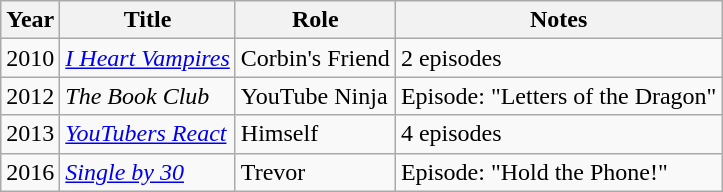<table class="wikitable plainrowheaders sortable">
<tr>
<th scope="col">Year</th>
<th scope="col">Title</th>
<th scope="col">Role</th>
<th class="unsortable" scope="col">Notes</th>
</tr>
<tr>
<td>2010</td>
<td><em><a href='#'>I Heart Vampires</a></em></td>
<td>Corbin's Friend</td>
<td>2 episodes</td>
</tr>
<tr>
<td>2012</td>
<td><em>The Book Club</em></td>
<td>YouTube Ninja</td>
<td>Episode: "Letters of the Dragon"</td>
</tr>
<tr>
<td>2013</td>
<td><em><a href='#'>YouTubers React</a></em></td>
<td>Himself</td>
<td>4 episodes</td>
</tr>
<tr>
<td>2016</td>
<td><em><a href='#'>Single by 30</a></em></td>
<td>Trevor</td>
<td>Episode: "Hold the Phone!"</td>
</tr>
</table>
